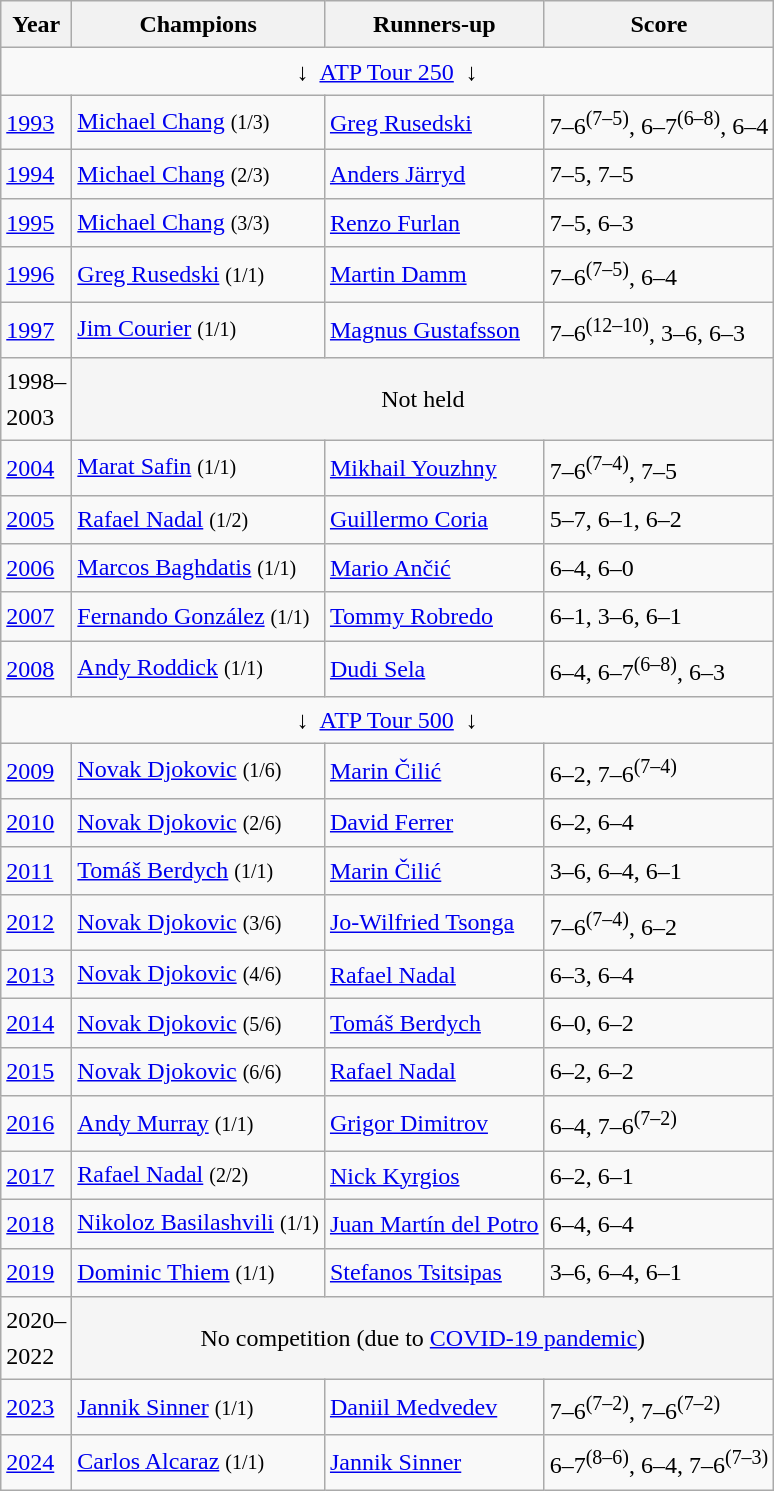<table class="wikitable sortable" style="font-size:1.00em; line-height:1.5em;">
<tr>
<th>Year</th>
<th>Champions</th>
<th>Runners-up</th>
<th>Score</th>
</tr>
<tr>
<td colspan=5 align=center>↓  <a href='#'>ATP Tour 250</a>  ↓</td>
</tr>
<tr>
<td><a href='#'>1993</a></td>
<td> <a href='#'>Michael Chang</a> <small>(1/3)</small></td>
<td> <a href='#'>Greg Rusedski</a></td>
<td>7–6<sup>(7–5)</sup>, 6–7<sup>(6–8)</sup>, 6–4</td>
</tr>
<tr>
<td><a href='#'>1994</a></td>
<td> <a href='#'>Michael Chang</a> <small>(2/3)</small></td>
<td> <a href='#'>Anders Järryd</a></td>
<td>7–5, 7–5</td>
</tr>
<tr>
<td><a href='#'>1995</a></td>
<td> <a href='#'>Michael Chang</a> <small>(3/3)</small></td>
<td> <a href='#'>Renzo Furlan</a></td>
<td>7–5, 6–3</td>
</tr>
<tr>
<td><a href='#'>1996</a></td>
<td> <a href='#'>Greg Rusedski</a> <small>(1/1)</small></td>
<td> <a href='#'>Martin Damm</a></td>
<td>7–6<sup>(7–5)</sup>, 6–4</td>
</tr>
<tr>
<td><a href='#'>1997</a></td>
<td> <a href='#'>Jim Courier</a> <small>(1/1)</small></td>
<td> <a href='#'>Magnus Gustafsson</a></td>
<td>7–6<sup>(12–10)</sup>, 3–6, 6–3</td>
</tr>
<tr>
<td>1998–<br>2003</td>
<td rowspan="1" colspan="3" bgcolor="#f5f5f5" align="center">Not held</td>
</tr>
<tr>
<td><a href='#'>2004</a></td>
<td> <a href='#'>Marat Safin</a> <small>(1/1)</small></td>
<td> <a href='#'>Mikhail Youzhny</a></td>
<td>7–6<sup>(7–4)</sup>, 7–5</td>
</tr>
<tr>
<td><a href='#'>2005</a></td>
<td> <a href='#'>Rafael Nadal</a> <small>(1/2)</small></td>
<td> <a href='#'>Guillermo Coria</a></td>
<td>5–7, 6–1, 6–2</td>
</tr>
<tr>
<td><a href='#'>2006</a></td>
<td> <a href='#'>Marcos Baghdatis</a> <small>(1/1)</small></td>
<td> <a href='#'>Mario Ančić</a></td>
<td>6–4, 6–0</td>
</tr>
<tr>
<td><a href='#'>2007</a></td>
<td> <a href='#'>Fernando González</a> <small>(1/1)</small></td>
<td> <a href='#'>Tommy Robredo</a></td>
<td>6–1, 3–6, 6–1</td>
</tr>
<tr>
<td><a href='#'>2008</a></td>
<td> <a href='#'>Andy Roddick</a> <small>(1/1)</small></td>
<td> <a href='#'>Dudi Sela</a></td>
<td>6–4, 6–7<sup>(6–8)</sup>, 6–3</td>
</tr>
<tr>
<td colspan=5 align=center>↓  <a href='#'>ATP Tour 500</a>  ↓</td>
</tr>
<tr>
<td><a href='#'>2009</a></td>
<td> <a href='#'>Novak Djokovic</a> <small>(1/6)</small></td>
<td> <a href='#'>Marin Čilić</a></td>
<td>6–2, 7–6<sup>(7–4)</sup></td>
</tr>
<tr>
<td><a href='#'>2010</a></td>
<td> <a href='#'>Novak Djokovic</a> <small>(2/6)</small></td>
<td> <a href='#'>David Ferrer</a></td>
<td>6–2, 6–4</td>
</tr>
<tr>
<td><a href='#'>2011</a></td>
<td> <a href='#'>Tomáš Berdych</a> <small>(1/1)</small></td>
<td> <a href='#'>Marin Čilić</a></td>
<td>3–6, 6–4, 6–1</td>
</tr>
<tr>
<td><a href='#'>2012</a></td>
<td> <a href='#'>Novak Djokovic</a> <small>(3/6)</small></td>
<td> <a href='#'>Jo-Wilfried Tsonga</a></td>
<td>7–6<sup>(7–4)</sup>, 6–2</td>
</tr>
<tr>
<td><a href='#'>2013</a></td>
<td> <a href='#'>Novak Djokovic</a> <small>(4/6)</small></td>
<td> <a href='#'>Rafael Nadal</a></td>
<td>6–3, 6–4</td>
</tr>
<tr>
<td><a href='#'>2014</a></td>
<td> <a href='#'>Novak Djokovic</a> <small>(5/6)</small></td>
<td> <a href='#'>Tomáš Berdych</a></td>
<td>6–0, 6–2</td>
</tr>
<tr>
<td><a href='#'>2015</a></td>
<td> <a href='#'>Novak Djokovic</a> <small>(6/6)</small></td>
<td> <a href='#'>Rafael Nadal</a></td>
<td>6–2, 6–2</td>
</tr>
<tr>
<td><a href='#'>2016</a></td>
<td> <a href='#'>Andy Murray</a> <small>(1/1)</small></td>
<td> <a href='#'>Grigor Dimitrov</a></td>
<td>6–4, 7–6<sup>(7–2)</sup></td>
</tr>
<tr>
<td><a href='#'>2017</a></td>
<td> <a href='#'>Rafael Nadal</a> <small>(2/2)</small></td>
<td> <a href='#'>Nick Kyrgios</a></td>
<td>6–2, 6–1</td>
</tr>
<tr>
<td><a href='#'>2018</a></td>
<td> <a href='#'>Nikoloz Basilashvili</a> <small>(1/1)</small></td>
<td> <a href='#'>Juan Martín del Potro</a></td>
<td>6–4, 6–4</td>
</tr>
<tr>
<td><a href='#'>2019</a></td>
<td> <a href='#'>Dominic Thiem</a> <small>(1/1)</small></td>
<td> <a href='#'>Stefanos Tsitsipas</a></td>
<td>3–6, 6–4, 6–1</td>
</tr>
<tr>
<td>2020–<br>2022</td>
<td colspan="3" bgcolor="#f5f5f5" align="center">No competition (due to <a href='#'>COVID-19 pandemic</a>)</td>
</tr>
<tr>
<td><a href='#'>2023</a></td>
<td> <a href='#'>Jannik Sinner</a> <small>(1/1)</small></td>
<td> <a href='#'>Daniil Medvedev</a></td>
<td>7–6<sup>(7–2)</sup>, 7–6<sup>(7–2)</sup></td>
</tr>
<tr>
<td><a href='#'>2024</a></td>
<td> <a href='#'>Carlos Alcaraz</a> <small>(1/1)</small></td>
<td> <a href='#'>Jannik Sinner</a></td>
<td>6–7<sup>(8–6)</sup>, 6–4, 7–6<sup>(7–3)</sup></td>
</tr>
</table>
